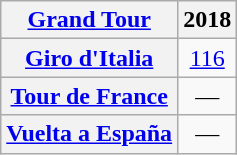<table class="wikitable plainrowheaders">
<tr>
<th scope="col"><a href='#'>Grand Tour</a></th>
<th scope="col">2018</th>
</tr>
<tr style="text-align:center;">
<th scope="row"> <a href='#'>Giro d'Italia</a></th>
<td><a href='#'>116</a></td>
</tr>
<tr style="text-align:center;">
<th scope="row"> <a href='#'>Tour de France</a></th>
<td>—</td>
</tr>
<tr style="text-align:center;">
<th scope="row"> <a href='#'>Vuelta a España</a></th>
<td>—</td>
</tr>
</table>
